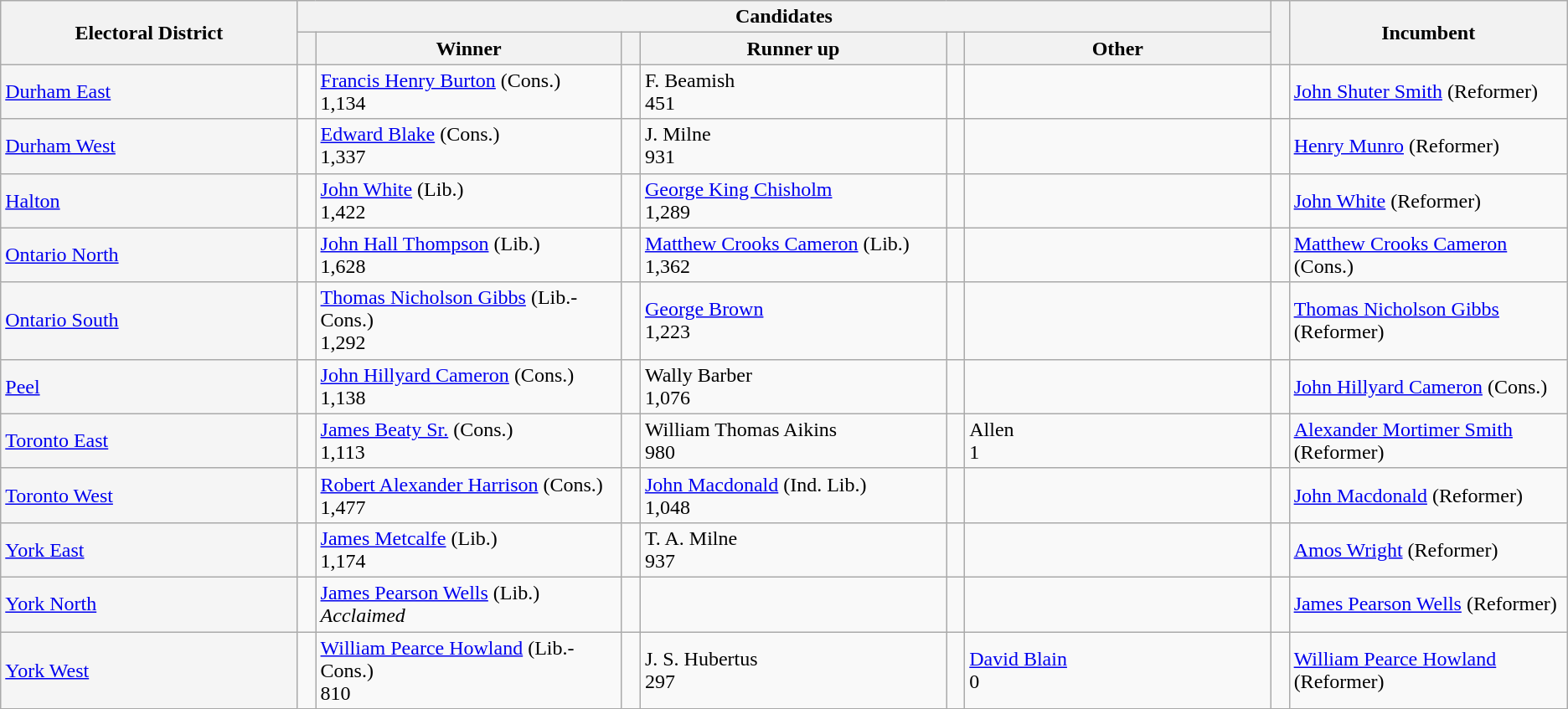<table class="wikitable">
<tr>
<th width=16% rowspan=2>Electoral District</th>
<th colspan=6>Candidates</th>
<th width=1% rowspan=2> </th>
<th width=15% rowspan=2>Incumbent</th>
</tr>
<tr>
<th width=1%> </th>
<th width=16.5%>Winner</th>
<th width=1%> </th>
<th width=16.5%>Runner up</th>
<th width=1%> </th>
<th width=16.5%>Other</th>
</tr>
<tr>
<td style="background:whitesmoke;"><a href='#'>Durham East</a></td>
<td></td>
<td><a href='#'>Francis Henry Burton</a> (Cons.) <br> 1,134</td>
<td></td>
<td>F. Beamish <br> 451</td>
<td></td>
<td></td>
<td></td>
<td><a href='#'>John Shuter Smith</a> (Reformer)</td>
</tr>
<tr>
<td style="background:whitesmoke;"><a href='#'>Durham West</a></td>
<td></td>
<td><a href='#'>Edward Blake</a> (Cons.) <br> 1,337</td>
<td></td>
<td>J. Milne <br> 931</td>
<td></td>
<td></td>
<td></td>
<td><a href='#'>Henry Munro</a> (Reformer)</td>
</tr>
<tr>
<td style="background:whitesmoke;"><a href='#'>Halton</a></td>
<td></td>
<td><a href='#'>John White</a> (Lib.) <br> 1,422</td>
<td></td>
<td><a href='#'>George King Chisholm</a> <br> 1,289</td>
<td></td>
<td></td>
<td></td>
<td><a href='#'>John White</a> (Reformer)</td>
</tr>
<tr>
<td style="background:whitesmoke;"><a href='#'>Ontario North</a></td>
<td></td>
<td><a href='#'>John Hall Thompson</a> (Lib.) <br> 1,628</td>
<td></td>
<td><a href='#'>Matthew Crooks Cameron</a> (Lib.) <br> 1,362</td>
<td></td>
<td></td>
<td></td>
<td><a href='#'>Matthew Crooks Cameron</a> (Cons.)</td>
</tr>
<tr>
<td style="background:whitesmoke;"><a href='#'>Ontario South</a></td>
<td></td>
<td><a href='#'>Thomas Nicholson Gibbs</a> (Lib.-Cons.) <br> 1,292</td>
<td></td>
<td><a href='#'>George Brown</a> <br> 1,223</td>
<td></td>
<td></td>
<td></td>
<td><a href='#'>Thomas Nicholson Gibbs</a> (Reformer)</td>
</tr>
<tr>
<td style="background:whitesmoke;"><a href='#'>Peel</a></td>
<td></td>
<td><a href='#'>John Hillyard Cameron</a> (Cons.) <br> 1,138</td>
<td></td>
<td>Wally Barber <br> 1,076</td>
<td></td>
<td></td>
<td></td>
<td><a href='#'>John Hillyard Cameron</a> (Cons.)</td>
</tr>
<tr>
<td style="background:whitesmoke;"><a href='#'>Toronto East</a></td>
<td></td>
<td><a href='#'>James Beaty Sr.</a> (Cons.) <br> 1,113</td>
<td></td>
<td>William Thomas Aikins <br> 980</td>
<td></td>
<td>Allen <br> 1</td>
<td></td>
<td><a href='#'>Alexander Mortimer Smith</a> (Reformer)</td>
</tr>
<tr>
<td style="background:whitesmoke;"><a href='#'>Toronto West</a></td>
<td></td>
<td><a href='#'>Robert Alexander Harrison</a> (Cons.) <br> 1,477</td>
<td></td>
<td><a href='#'>John Macdonald</a> (Ind. Lib.) <br> 1,048</td>
<td></td>
<td></td>
<td></td>
<td><a href='#'>John Macdonald</a> (Reformer)</td>
</tr>
<tr>
<td style="background:whitesmoke;"><a href='#'>York East</a></td>
<td></td>
<td><a href='#'>James Metcalfe</a> (Lib.) <br> 1,174</td>
<td></td>
<td>T. A. Milne <br> 937</td>
<td></td>
<td></td>
<td></td>
<td><a href='#'>Amos Wright</a> (Reformer)</td>
</tr>
<tr>
<td style="background:whitesmoke;"><a href='#'>York North</a></td>
<td></td>
<td><a href='#'>James Pearson Wells</a> (Lib.) <br> <em>Acclaimed</em></td>
<td></td>
<td></td>
<td></td>
<td></td>
<td></td>
<td><a href='#'>James Pearson Wells</a> (Reformer)</td>
</tr>
<tr>
<td style="background:whitesmoke;"><a href='#'>York West</a></td>
<td></td>
<td><a href='#'>William Pearce Howland</a> (Lib.-Cons.) <br> 810</td>
<td></td>
<td>J. S. Hubertus <br> 297</td>
<td></td>
<td><a href='#'>David Blain</a><br> 0</td>
<td></td>
<td><a href='#'>William Pearce Howland</a> (Reformer)</td>
</tr>
</table>
